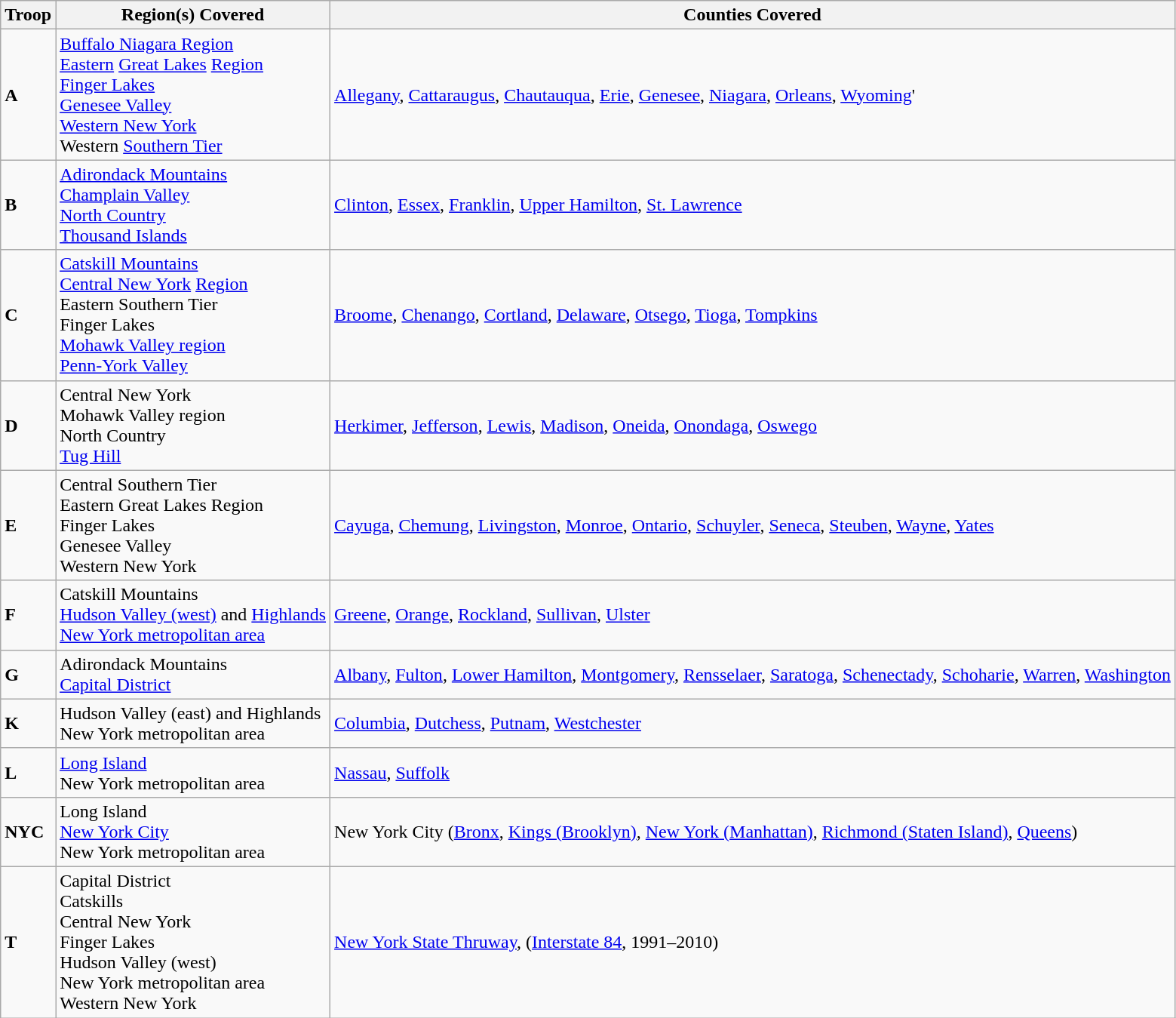<table class="wikitable sortable" style="text-align:left; font-size:100%;">
<tr>
<th>Troop</th>
<th>Region(s) Covered</th>
<th>Counties Covered</th>
</tr>
<tr>
<td><strong>A</strong></td>
<td><a href='#'>Buffalo Niagara Region</a><br><a href='#'>Eastern</a> <a href='#'>Great Lakes</a> <a href='#'>Region</a><br><a href='#'>Finger Lakes</a><br><a href='#'>Genesee Valley</a><br><a href='#'>Western New York</a><br>Western <a href='#'>Southern Tier</a></td>
<td><a href='#'>Allegany</a>, <a href='#'>Cattaraugus</a>, <a href='#'>Chautauqua</a>, <a href='#'>Erie</a>, <a href='#'>Genesee</a>, <a href='#'>Niagara</a>, <a href='#'>Orleans</a>, <a href='#'>Wyoming</a>'</td>
</tr>
<tr>
<td><strong>B</strong></td>
<td><a href='#'>Adirondack Mountains</a><br><a href='#'>Champlain Valley</a><br><a href='#'>North Country</a><br><a href='#'>Thousand Islands</a></td>
<td><a href='#'>Clinton</a>, <a href='#'>Essex</a>, <a href='#'>Franklin</a>, <a href='#'>Upper Hamilton</a>, <a href='#'>St. Lawrence</a></td>
</tr>
<tr>
<td><strong>C</strong></td>
<td><a href='#'>Catskill Mountains</a><br><a href='#'>Central New York</a> <a href='#'>Region</a><br>Eastern Southern Tier<br>Finger Lakes<br><a href='#'>Mohawk Valley region</a><br><a href='#'>Penn-York Valley</a></td>
<td><a href='#'>Broome</a>, <a href='#'>Chenango</a>, <a href='#'>Cortland</a>, <a href='#'>Delaware</a>, <a href='#'>Otsego</a>, <a href='#'>Tioga</a>, <a href='#'>Tompkins</a></td>
</tr>
<tr>
<td><strong>D</strong></td>
<td>Central New York<br>Mohawk Valley region<br>North Country<br><a href='#'>Tug Hill</a></td>
<td><a href='#'>Herkimer</a>, <a href='#'>Jefferson</a>, <a href='#'>Lewis</a>, <a href='#'>Madison</a>, <a href='#'>Oneida</a>, <a href='#'>Onondaga</a>, <a href='#'>Oswego</a></td>
</tr>
<tr>
<td><strong>E</strong></td>
<td>Central Southern Tier<br>Eastern Great Lakes Region<br>Finger Lakes<br>Genesee Valley<br>Western New York</td>
<td><a href='#'>Cayuga</a>, <a href='#'>Chemung</a>, <a href='#'>Livingston</a>, <a href='#'>Monroe</a>, <a href='#'>Ontario</a>, <a href='#'>Schuyler</a>, <a href='#'>Seneca</a>, <a href='#'>Steuben</a>, <a href='#'>Wayne</a>, <a href='#'>Yates</a></td>
</tr>
<tr>
<td><strong>F</strong></td>
<td>Catskill Mountains<br><a href='#'>Hudson Valley (west)</a> and <a href='#'>Highlands</a><br><a href='#'>New York metropolitan area</a></td>
<td><a href='#'>Greene</a>, <a href='#'>Orange</a>, <a href='#'>Rockland</a>, <a href='#'>Sullivan</a>, <a href='#'>Ulster</a></td>
</tr>
<tr>
<td><strong>G</strong></td>
<td>Adirondack Mountains<br><a href='#'>Capital District</a></td>
<td><a href='#'>Albany</a>, <a href='#'>Fulton</a>, <a href='#'>Lower Hamilton</a>, <a href='#'>Montgomery</a>, <a href='#'>Rensselaer</a>, <a href='#'>Saratoga</a>, <a href='#'>Schenectady</a>, <a href='#'>Schoharie</a>, <a href='#'>Warren</a>, <a href='#'>Washington</a></td>
</tr>
<tr>
<td><strong>K</strong></td>
<td>Hudson Valley (east) and Highlands<br>New York metropolitan area</td>
<td><a href='#'>Columbia</a>, <a href='#'>Dutchess</a>, <a href='#'>Putnam</a>, <a href='#'>Westchester</a></td>
</tr>
<tr>
<td><strong>L</strong></td>
<td><a href='#'>Long Island</a><br>New York metropolitan area</td>
<td><a href='#'>Nassau</a>, <a href='#'>Suffolk</a></td>
</tr>
<tr>
<td><strong>NYC</strong></td>
<td>Long Island<br><a href='#'>New York City</a><br>New York metropolitan area</td>
<td>New York City (<a href='#'>Bronx</a>, <a href='#'>Kings (Brooklyn)</a>, <a href='#'>New York (Manhattan)</a>, <a href='#'>Richmond (Staten Island)</a>, <a href='#'>Queens</a>)</td>
</tr>
<tr>
<td><strong>T</strong></td>
<td>Capital District<br>Catskills<br>Central New York<br>Finger Lakes<br>Hudson Valley (west)<br>New York metropolitan area<br>Western New York</td>
<td><a href='#'>New York State Thruway</a>, (<a href='#'>Interstate 84</a>, 1991–2010)</td>
</tr>
</table>
